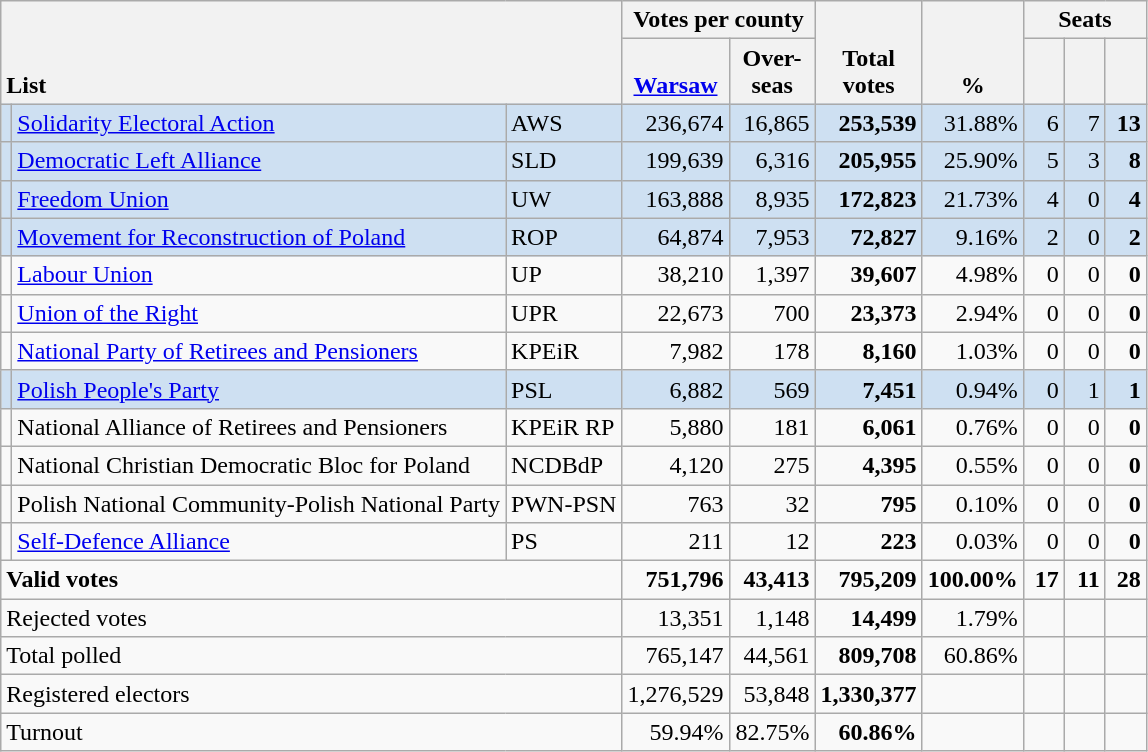<table class="wikitable" border="1" style="text-align:right;">
<tr>
<th style="text-align:left;" valign=bottom rowspan=2 colspan=3>List</th>
<th colspan=2>Votes per county</th>
<th align=center valign=bottom rowspan=2 width="50">Total<br>votes</th>
<th align=center valign=bottom rowspan=2 width="50">%</th>
<th colspan=3>Seats</th>
</tr>
<tr>
<th align=center valign=bottom width="50"><a href='#'>Warsaw</a></th>
<th align=center valign=bottom width="50">Over-<br>seas</th>
<th align=center valign=bottom width="20"><small></small></th>
<th align=center valign=bottom width="20"><small></small></th>
<th align=center valign=bottom width="20"><small></small></th>
</tr>
<tr style="background:#CEE0F2;">
<td></td>
<td align=left><a href='#'>Solidarity Electoral Action</a></td>
<td align=left>AWS</td>
<td>236,674</td>
<td>16,865</td>
<td><strong>253,539</strong></td>
<td>31.88%</td>
<td>6</td>
<td>7</td>
<td><strong>13</strong></td>
</tr>
<tr style="background:#CEE0F2;">
<td></td>
<td align=left style="white-space: nowrap;"><a href='#'>Democratic Left Alliance</a></td>
<td align=left>SLD</td>
<td>199,639</td>
<td>6,316</td>
<td><strong>205,955</strong></td>
<td>25.90%</td>
<td>5</td>
<td>3</td>
<td><strong>8</strong></td>
</tr>
<tr style="background:#CEE0F2;">
<td></td>
<td align=left><a href='#'>Freedom Union</a></td>
<td align=left>UW</td>
<td>163,888</td>
<td>8,935</td>
<td><strong>172,823</strong></td>
<td>21.73%</td>
<td>4</td>
<td>0</td>
<td><strong>4</strong></td>
</tr>
<tr style="background:#CEE0F2;">
<td></td>
<td align=left><a href='#'>Movement for Reconstruction of Poland</a></td>
<td align=left>ROP</td>
<td>64,874</td>
<td>7,953</td>
<td><strong>72,827</strong></td>
<td>9.16%</td>
<td>2</td>
<td>0</td>
<td><strong>2</strong></td>
</tr>
<tr>
<td></td>
<td align=left><a href='#'>Labour Union</a></td>
<td align=left>UP</td>
<td>38,210</td>
<td>1,397</td>
<td><strong>39,607</strong></td>
<td>4.98%</td>
<td>0</td>
<td>0</td>
<td><strong>0</strong></td>
</tr>
<tr>
<td></td>
<td align=left><a href='#'>Union of the Right</a></td>
<td align=left>UPR</td>
<td>22,673</td>
<td>700</td>
<td><strong>23,373</strong></td>
<td>2.94%</td>
<td>0</td>
<td>0</td>
<td><strong>0</strong></td>
</tr>
<tr>
<td></td>
<td align=left><a href='#'>National Party of Retirees and Pensioners</a></td>
<td align=left>KPEiR</td>
<td>7,982</td>
<td>178</td>
<td><strong>8,160</strong></td>
<td>1.03%</td>
<td>0</td>
<td>0</td>
<td><strong>0</strong></td>
</tr>
<tr style="background:#CEE0F2;">
<td></td>
<td align=left><a href='#'>Polish People's Party</a></td>
<td align=left>PSL</td>
<td>6,882</td>
<td>569</td>
<td><strong>7,451</strong></td>
<td>0.94%</td>
<td>0</td>
<td>1</td>
<td><strong>1</strong></td>
</tr>
<tr>
<td></td>
<td align=left>National Alliance of Retirees and Pensioners</td>
<td align=left>KPEiR RP</td>
<td>5,880</td>
<td>181</td>
<td><strong>6,061</strong></td>
<td>0.76%</td>
<td>0</td>
<td>0</td>
<td><strong>0</strong></td>
</tr>
<tr>
<td></td>
<td align=left>National Christian Democratic Bloc for Poland</td>
<td align=left>NCDBdP</td>
<td>4,120</td>
<td>275</td>
<td><strong>4,395</strong></td>
<td>0.55%</td>
<td>0</td>
<td>0</td>
<td><strong>0</strong></td>
</tr>
<tr>
<td></td>
<td align=left>Polish National Community-Polish National Party</td>
<td align=left>PWN-PSN</td>
<td>763</td>
<td>32</td>
<td><strong>795</strong></td>
<td>0.10%</td>
<td>0</td>
<td>0</td>
<td><strong>0</strong></td>
</tr>
<tr>
<td></td>
<td align=left><a href='#'>Self-Defence Alliance</a></td>
<td align=left>PS</td>
<td>211</td>
<td>12</td>
<td><strong>223</strong></td>
<td>0.03%</td>
<td>0</td>
<td>0</td>
<td><strong>0</strong></td>
</tr>
<tr style="font-weight:bold">
<td align=left colspan=3>Valid votes</td>
<td>751,796</td>
<td>43,413</td>
<td>795,209</td>
<td>100.00%</td>
<td>17</td>
<td>11</td>
<td>28</td>
</tr>
<tr>
<td align=left colspan=3>Rejected votes</td>
<td>13,351</td>
<td>1,148</td>
<td><strong>14,499</strong></td>
<td>1.79%</td>
<td></td>
<td></td>
<td></td>
</tr>
<tr>
<td align=left colspan=3>Total polled</td>
<td>765,147</td>
<td>44,561</td>
<td><strong>809,708</strong></td>
<td>60.86%</td>
<td></td>
<td></td>
<td></td>
</tr>
<tr>
<td align=left colspan=3>Registered electors</td>
<td>1,276,529</td>
<td>53,848</td>
<td><strong>1,330,377</strong></td>
<td></td>
<td></td>
<td></td>
<td></td>
</tr>
<tr>
<td align=left colspan=3>Turnout</td>
<td>59.94%</td>
<td>82.75%</td>
<td><strong>60.86%</strong></td>
<td></td>
<td></td>
<td></td>
<td></td>
</tr>
</table>
